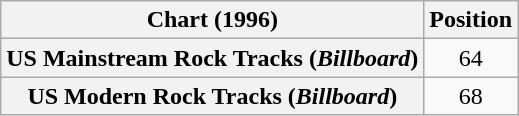<table class="wikitable plainrowheaders" style="text-align:center">
<tr>
<th>Chart (1996)</th>
<th>Position</th>
</tr>
<tr>
<th scope="row">US Mainstream Rock Tracks (<em>Billboard</em>)</th>
<td>64</td>
</tr>
<tr>
<th scope="row">US Modern Rock Tracks (<em>Billboard</em>)</th>
<td>68</td>
</tr>
</table>
